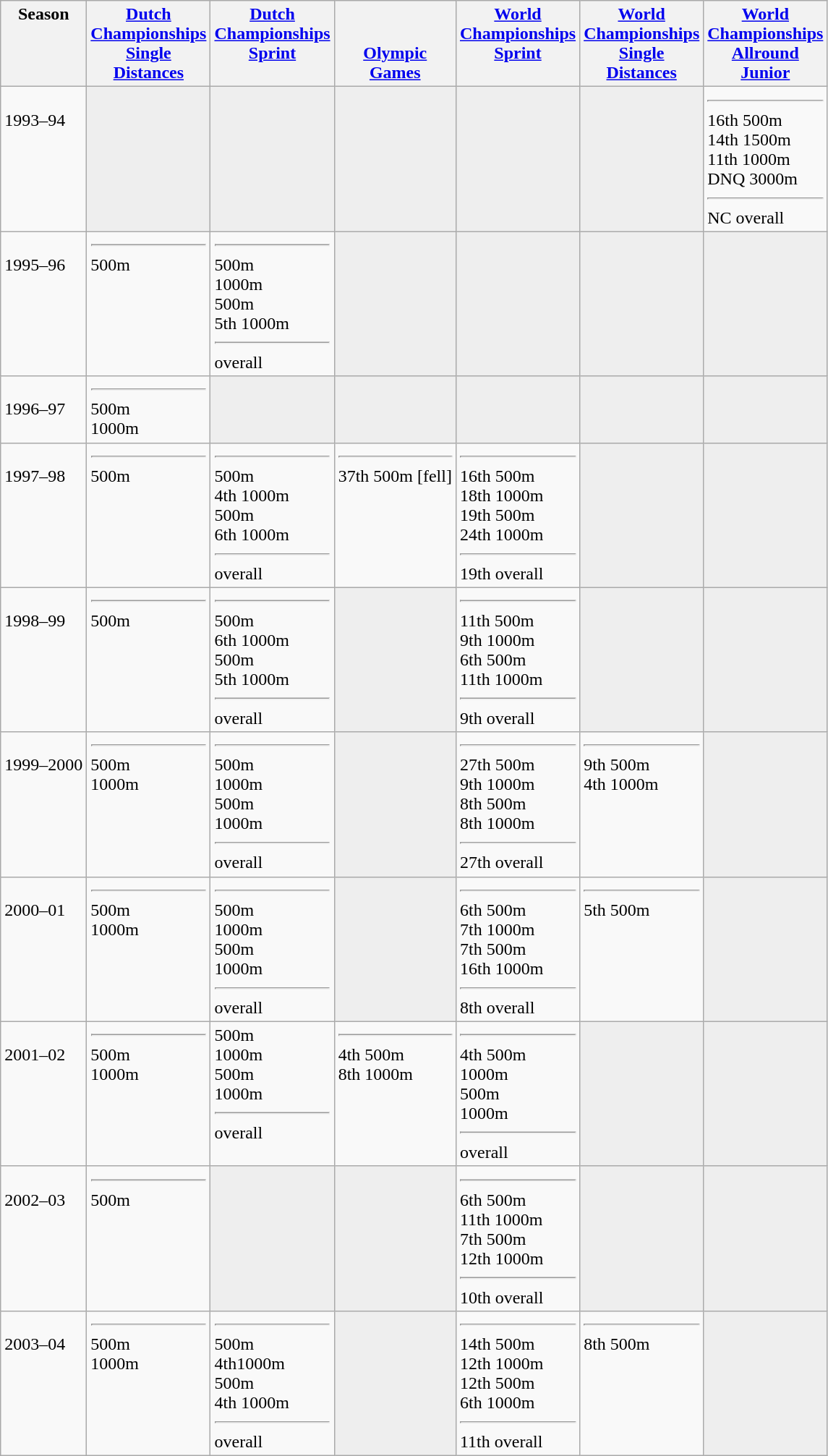<table class="wikitable">
<tr style="vertical-align: top;">
<th>Season</th>
<th><a href='#'>Dutch <br> Championships <br> Single <br> Distances</a></th>
<th><a href='#'>Dutch <br> Championships <br> Sprint</a></th>
<th> <br> <br> <a href='#'>Olympic <br> Games</a></th>
<th><a href='#'>World <br> Championships <br> Sprint</a></th>
<th><a href='#'>World <br> Championships <br> Single <br> Distances</a></th>
<th><a href='#'>World <br> Championships <br> Allround <br> Junior</a></th>
</tr>
<tr style="vertical-align: top;">
<td><br> 1993–94</td>
<td bgcolor=#EEEEEE></td>
<td bgcolor=#EEEEEE></td>
<td bgcolor=#EEEEEE></td>
<td bgcolor=#EEEEEE></td>
<td bgcolor=#EEEEEE></td>
<td> <hr> 16th 500m <br> 14th 1500m <br> 11th 1000m <br> DNQ 3000m <hr> NC overall</td>
</tr>
<tr style="vertical-align: top;">
<td><br> 1995–96</td>
<td> <hr>  500m</td>
<td> <hr>  500m <br>  1000m <br>  500m <br> 5th 1000m <hr>  overall</td>
<td bgcolor=#EEEEEE></td>
<td bgcolor=#EEEEEE></td>
<td bgcolor=#EEEEEE></td>
<td bgcolor=#EEEEEE></td>
</tr>
<tr style="vertical-align: top;">
<td><br> 1996–97</td>
<td> <hr>  500m <br>  1000m</td>
<td bgcolor=#EEEEEE></td>
<td bgcolor=#EEEEEE></td>
<td bgcolor=#EEEEEE></td>
<td bgcolor=#EEEEEE></td>
<td bgcolor=#EEEEEE></td>
</tr>
<tr style="vertical-align: top;">
<td><br> 1997–98</td>
<td> <hr>  500m</td>
<td> <hr>  500m <br> 4th 1000m <br>  500m <br> 6th 1000m <hr>  overall</td>
<td> <hr> 37th 500m [fell]</td>
<td> <hr> 16th 500m <br> 18th 1000m <br> 19th 500m <br> 24th 1000m <hr> 19th overall</td>
<td bgcolor=#EEEEEE></td>
<td bgcolor=#EEEEEE></td>
</tr>
<tr style="vertical-align: top;">
<td><br> 1998–99</td>
<td> <hr>  500m</td>
<td> <hr>  500m <br> 6th 1000m <br>  500m <br> 5th 1000m <hr>  overall</td>
<td bgcolor=#EEEEEE></td>
<td> <hr> 11th 500m <br> 9th 1000m <br> 6th 500m <br> 11th 1000m <hr> 9th overall</td>
<td bgcolor=#EEEEEE></td>
<td bgcolor=#EEEEEE></td>
</tr>
<tr style="vertical-align: top;">
<td><br> 1999–2000</td>
<td> <hr>  500m<br>  1000m</td>
<td> <hr>  500m <br>  1000m <br>  500m <br>  1000m <hr>  overall</td>
<td bgcolor=#EEEEEE></td>
<td> <hr> 27th 500m <br> 9th 1000m <br> 8th 500m <br> 8th 1000m <hr> 27th overall</td>
<td> <hr> 9th 500m <br> 4th 1000m</td>
<td bgcolor=#EEEEEE></td>
</tr>
<tr style="vertical-align: top;">
<td><br> 2000–01</td>
<td> <hr>  500m<br>  1000m</td>
<td> <hr>  500m <br>  1000m <br>  500m <br>  1000m <hr>  overall</td>
<td bgcolor=#EEEEEE></td>
<td> <hr> 6th 500m <br> 7th 1000m <br> 7th 500m <br> 16th 1000m <hr> 8th overall</td>
<td> <hr> 5th 500m</td>
<td bgcolor=#EEEEEE></td>
</tr>
<tr style="vertical-align: top;">
<td><br> 2001–02</td>
<td> <hr>  500m<br>  1000m</td>
<td>  500m <br>  1000m <br>  500m <br>  1000m <hr>  overall</td>
<td> <hr> 4th 500m <br> 8th 1000m</td>
<td> <hr> 4th 500m <br>  1000m <br>  500m <br>  1000m <hr>  overall</td>
<td bgcolor=#EEEEEE></td>
<td bgcolor=#EEEEEE></td>
</tr>
<tr style="vertical-align: top;">
<td><br> 2002–03</td>
<td> <hr>  500m</td>
<td bgcolor=#EEEEEE></td>
<td bgcolor=#EEEEEE></td>
<td> <hr> 6th 500m <br> 11th 1000m <br> 7th 500m <br> 12th 1000m <hr> 10th overall</td>
<td bgcolor=#EEEEEE></td>
<td bgcolor=#EEEEEE></td>
</tr>
<tr style="vertical-align: top;">
<td><br> 2003–04</td>
<td> <hr>  500m<br>  1000m</td>
<td> <hr>  500m <br> 4th1000m <br>  500m <br> 4th 1000m <hr>  overall</td>
<td bgcolor=#EEEEEE></td>
<td> <hr> 14th 500m <br> 12th 1000m <br> 12th 500m <br> 6th 1000m <hr> 11th overall</td>
<td> <hr> 8th 500m</td>
<td bgcolor=#EEEEEE></td>
</tr>
</table>
